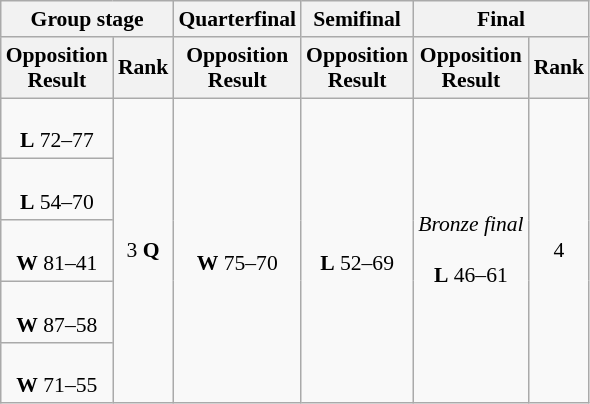<table class=wikitable style="font-size:90%">
<tr>
<th colspan="2">Group stage</th>
<th>Quarterfinal</th>
<th>Semifinal</th>
<th colspan="2">Final</th>
</tr>
<tr>
<th>Opposition<br>Result</th>
<th>Rank</th>
<th>Opposition<br>Result</th>
<th>Opposition<br>Result</th>
<th>Opposition<br>Result</th>
<th>Rank</th>
</tr>
<tr>
<td align="center"><br><strong>L</strong> 72–77</td>
<td align="center" rowspan="5">3 <strong>Q</strong></td>
<td align="center" rowspan="5"><br><strong>W</strong> 75–70</td>
<td align="center" rowspan="5"><br><strong>L</strong> 52–69</td>
<td align="center" rowspan="5"><em>Bronze final</em><br><br><strong>L</strong> 46–61</td>
<td align="center" rowspan="5">4</td>
</tr>
<tr>
<td align="center"><br><strong>L</strong> 54–70</td>
</tr>
<tr>
<td align="center"><br><strong>W</strong> 81–41</td>
</tr>
<tr>
<td align="center"><br><strong>W</strong> 87–58</td>
</tr>
<tr>
<td align="center"><br><strong>W</strong> 71–55</td>
</tr>
</table>
